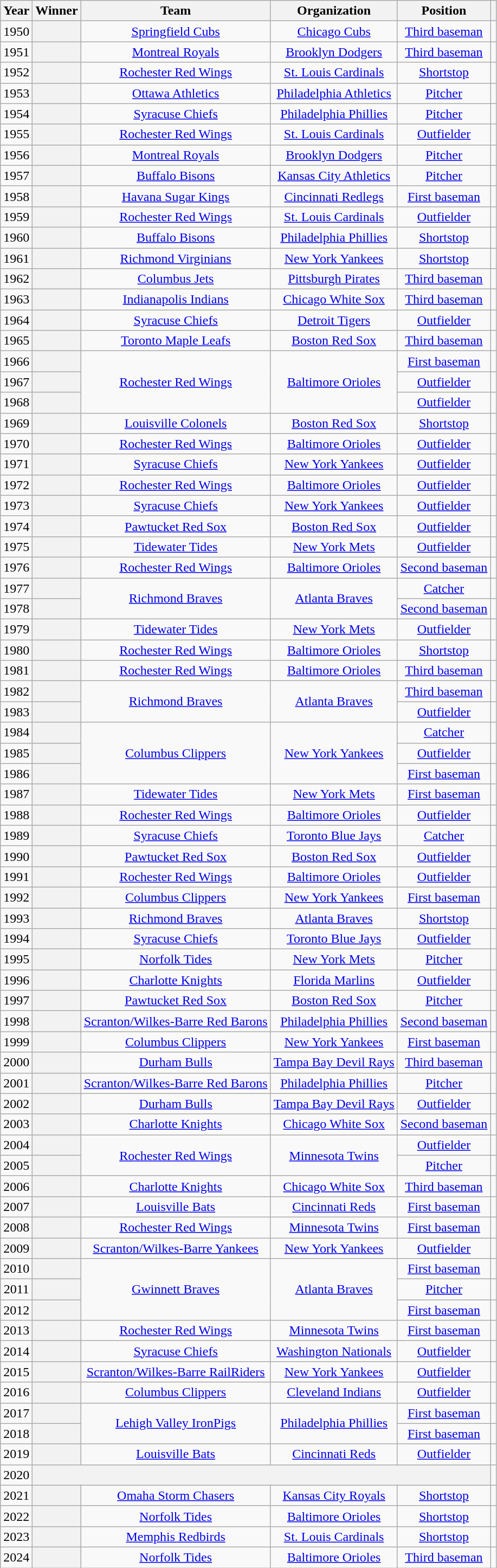<table class="wikitable sortable plainrowheaders" style="text-align:center">
<tr>
<th scope="col">Year</th>
<th scope="col">Winner</th>
<th scope="col">Team</th>
<th scope="col">Organization</th>
<th scope="col">Position</th>
<th scope="col" class="unsortable"></th>
</tr>
<tr>
<td>1950</td>
<th scope="row" style="text-align:center"></th>
<td><a href='#'>Springfield Cubs</a></td>
<td><a href='#'>Chicago Cubs</a></td>
<td><a href='#'>Third baseman</a></td>
<td></td>
</tr>
<tr>
<td>1951</td>
<th scope="row" style="text-align:center"></th>
<td><a href='#'>Montreal Royals</a></td>
<td><a href='#'>Brooklyn Dodgers</a></td>
<td><a href='#'>Third baseman</a></td>
<td></td>
</tr>
<tr>
<td>1952</td>
<th scope="row" style="text-align:center"></th>
<td><a href='#'>Rochester Red Wings</a></td>
<td><a href='#'>St. Louis Cardinals</a></td>
<td><a href='#'>Shortstop</a></td>
<td></td>
</tr>
<tr>
<td>1953</td>
<th scope="row" style="text-align:center"></th>
<td><a href='#'>Ottawa Athletics</a></td>
<td><a href='#'>Philadelphia Athletics</a></td>
<td><a href='#'>Pitcher</a></td>
<td></td>
</tr>
<tr>
<td>1954</td>
<th scope="row" style="text-align:center"></th>
<td><a href='#'>Syracuse Chiefs</a></td>
<td><a href='#'>Philadelphia Phillies</a></td>
<td><a href='#'>Pitcher</a></td>
<td></td>
</tr>
<tr>
<td>1955</td>
<th scope="row" style="text-align:center"></th>
<td><a href='#'>Rochester Red Wings</a></td>
<td><a href='#'>St. Louis Cardinals</a></td>
<td><a href='#'>Outfielder</a></td>
<td></td>
</tr>
<tr>
<td>1956</td>
<th scope="row" style="text-align:center"></th>
<td><a href='#'>Montreal Royals</a></td>
<td><a href='#'>Brooklyn Dodgers</a></td>
<td><a href='#'>Pitcher</a></td>
<td></td>
</tr>
<tr>
<td>1957</td>
<th scope="row" style="text-align:center"></th>
<td><a href='#'>Buffalo Bisons</a></td>
<td><a href='#'>Kansas City Athletics</a></td>
<td><a href='#'>Pitcher</a></td>
<td></td>
</tr>
<tr>
<td>1958</td>
<th scope="row" style="text-align:center"></th>
<td><a href='#'>Havana Sugar Kings</a></td>
<td><a href='#'>Cincinnati Redlegs</a></td>
<td><a href='#'>First baseman</a></td>
<td></td>
</tr>
<tr>
<td>1959</td>
<th scope="row" style="text-align:center"></th>
<td><a href='#'>Rochester Red Wings</a></td>
<td><a href='#'>St. Louis Cardinals</a></td>
<td><a href='#'>Outfielder</a></td>
<td></td>
</tr>
<tr>
<td>1960</td>
<th scope="row" style="text-align:center"></th>
<td><a href='#'>Buffalo Bisons</a></td>
<td><a href='#'>Philadelphia Phillies</a></td>
<td><a href='#'>Shortstop</a></td>
<td></td>
</tr>
<tr>
<td>1961</td>
<th scope="row" style="text-align:center"></th>
<td><a href='#'>Richmond Virginians</a></td>
<td><a href='#'>New York Yankees</a></td>
<td><a href='#'>Shortstop</a></td>
<td></td>
</tr>
<tr>
<td>1962</td>
<th scope="row" style="text-align:center"></th>
<td><a href='#'>Columbus Jets</a></td>
<td><a href='#'>Pittsburgh Pirates</a></td>
<td><a href='#'>Third baseman</a></td>
<td></td>
</tr>
<tr>
<td>1963</td>
<th scope="row" style="text-align:center"></th>
<td><a href='#'>Indianapolis Indians</a></td>
<td><a href='#'>Chicago White Sox</a></td>
<td><a href='#'>Third baseman</a></td>
<td></td>
</tr>
<tr>
<td>1964</td>
<th scope="row" style="text-align:center"></th>
<td><a href='#'>Syracuse Chiefs</a></td>
<td><a href='#'>Detroit Tigers</a></td>
<td><a href='#'>Outfielder</a></td>
<td></td>
</tr>
<tr>
<td>1965</td>
<th scope="row" style="text-align:center"></th>
<td><a href='#'>Toronto Maple Leafs</a></td>
<td><a href='#'>Boston Red Sox</a></td>
<td><a href='#'>Third baseman</a></td>
<td></td>
</tr>
<tr>
<td>1966</td>
<th scope="row" style="text-align:center"></th>
<td rowspan="3"><a href='#'>Rochester Red Wings</a></td>
<td rowspan="3"><a href='#'>Baltimore Orioles</a></td>
<td><a href='#'>First baseman</a></td>
<td></td>
</tr>
<tr>
<td>1967</td>
<th scope="row" style="text-align:center"></th>
<td><a href='#'>Outfielder</a></td>
<td></td>
</tr>
<tr>
<td>1968</td>
<th scope="row" style="text-align:center"></th>
<td><a href='#'>Outfielder</a></td>
<td></td>
</tr>
<tr>
<td>1969</td>
<th scope="row" style="text-align:center"></th>
<td><a href='#'>Louisville Colonels</a></td>
<td><a href='#'>Boston Red Sox</a></td>
<td><a href='#'>Shortstop</a></td>
<td></td>
</tr>
<tr>
<td>1970</td>
<th scope="row" style="text-align:center"></th>
<td><a href='#'>Rochester Red Wings</a></td>
<td><a href='#'>Baltimore Orioles</a></td>
<td><a href='#'>Outfielder</a></td>
<td></td>
</tr>
<tr>
<td>1971</td>
<th scope="row" style="text-align:center"></th>
<td><a href='#'>Syracuse Chiefs</a></td>
<td><a href='#'>New York Yankees</a></td>
<td><a href='#'>Outfielder</a></td>
<td></td>
</tr>
<tr>
<td>1972</td>
<th scope="row" style="text-align:center"></th>
<td><a href='#'>Rochester Red Wings</a></td>
<td><a href='#'>Baltimore Orioles</a></td>
<td><a href='#'>Outfielder</a></td>
<td></td>
</tr>
<tr>
<td>1973</td>
<th scope="row" style="text-align:center"></th>
<td><a href='#'>Syracuse Chiefs</a></td>
<td><a href='#'>New York Yankees</a></td>
<td><a href='#'>Outfielder</a></td>
<td></td>
</tr>
<tr>
<td>1974</td>
<th scope="row" style="text-align:center"></th>
<td><a href='#'>Pawtucket Red Sox</a></td>
<td><a href='#'>Boston Red Sox</a></td>
<td><a href='#'>Outfielder</a></td>
<td></td>
</tr>
<tr>
<td>1975</td>
<th scope="row" style="text-align:center"></th>
<td><a href='#'>Tidewater Tides</a></td>
<td><a href='#'>New York Mets</a></td>
<td><a href='#'>Outfielder</a></td>
<td></td>
</tr>
<tr>
<td>1976</td>
<th scope="row" style="text-align:center"></th>
<td><a href='#'>Rochester Red Wings</a></td>
<td><a href='#'>Baltimore Orioles</a></td>
<td><a href='#'>Second baseman</a></td>
<td></td>
</tr>
<tr>
<td>1977</td>
<th scope="row" style="text-align:center"></th>
<td rowspan="2"><a href='#'>Richmond Braves</a></td>
<td rowspan="2"><a href='#'>Atlanta Braves</a></td>
<td><a href='#'>Catcher</a></td>
<td></td>
</tr>
<tr>
<td>1978</td>
<th scope="row" style="text-align:center"></th>
<td><a href='#'>Second baseman</a></td>
<td></td>
</tr>
<tr>
<td>1979</td>
<th scope="row" style="text-align:center"></th>
<td><a href='#'>Tidewater Tides</a></td>
<td><a href='#'>New York Mets</a></td>
<td><a href='#'>Outfielder</a></td>
<td></td>
</tr>
<tr>
<td>1980</td>
<th scope="row" style="text-align:center"></th>
<td><a href='#'>Rochester Red Wings</a></td>
<td><a href='#'>Baltimore Orioles</a></td>
<td><a href='#'>Shortstop</a></td>
<td></td>
</tr>
<tr>
<td>1981</td>
<th scope="row" style="text-align:center"></th>
<td><a href='#'>Rochester Red Wings</a></td>
<td><a href='#'>Baltimore Orioles</a></td>
<td><a href='#'>Third baseman</a></td>
<td></td>
</tr>
<tr>
<td>1982</td>
<th scope="row" style="text-align:center"></th>
<td rowspan="2"><a href='#'>Richmond Braves</a></td>
<td rowspan="2"><a href='#'>Atlanta Braves</a></td>
<td><a href='#'>Third baseman</a></td>
<td></td>
</tr>
<tr>
<td>1983</td>
<th scope="row" style="text-align:center"></th>
<td><a href='#'>Outfielder</a></td>
<td></td>
</tr>
<tr>
<td>1984</td>
<th scope="row" style="text-align:center"></th>
<td rowspan="3"><a href='#'>Columbus Clippers</a></td>
<td rowspan="3"><a href='#'>New York Yankees</a></td>
<td><a href='#'>Catcher</a></td>
<td></td>
</tr>
<tr>
<td>1985</td>
<th scope="row" style="text-align:center"></th>
<td><a href='#'>Outfielder</a></td>
<td></td>
</tr>
<tr>
<td>1986</td>
<th scope="row" style="text-align:center"></th>
<td><a href='#'>First baseman</a></td>
<td></td>
</tr>
<tr>
<td>1987</td>
<th scope="row" style="text-align:center"></th>
<td><a href='#'>Tidewater Tides</a></td>
<td><a href='#'>New York Mets</a></td>
<td><a href='#'>First baseman</a></td>
<td></td>
</tr>
<tr>
<td>1988</td>
<th scope="row" style="text-align:center"></th>
<td><a href='#'>Rochester Red Wings</a></td>
<td><a href='#'>Baltimore Orioles</a></td>
<td><a href='#'>Outfielder</a></td>
<td></td>
</tr>
<tr>
<td>1989</td>
<th scope="row" style="text-align:center"></th>
<td><a href='#'>Syracuse Chiefs</a></td>
<td><a href='#'>Toronto Blue Jays</a></td>
<td><a href='#'>Catcher</a></td>
<td></td>
</tr>
<tr>
<td>1990</td>
<th scope="row" style="text-align:center"></th>
<td><a href='#'>Pawtucket Red Sox</a></td>
<td><a href='#'>Boston Red Sox</a></td>
<td><a href='#'>Outfielder</a></td>
<td></td>
</tr>
<tr>
<td>1991</td>
<th scope="row" style="text-align:center"></th>
<td><a href='#'>Rochester Red Wings</a></td>
<td><a href='#'>Baltimore Orioles</a></td>
<td><a href='#'>Outfielder</a></td>
<td></td>
</tr>
<tr>
<td>1992</td>
<th scope="row" style="text-align:center"></th>
<td><a href='#'>Columbus Clippers</a></td>
<td><a href='#'>New York Yankees</a></td>
<td><a href='#'>First baseman</a></td>
<td></td>
</tr>
<tr>
<td>1993</td>
<th scope="row" style="text-align:center"></th>
<td><a href='#'>Richmond Braves</a></td>
<td><a href='#'>Atlanta Braves</a></td>
<td><a href='#'>Shortstop</a></td>
<td></td>
</tr>
<tr>
<td>1994</td>
<th scope="row" style="text-align:center"></th>
<td><a href='#'>Syracuse Chiefs</a></td>
<td><a href='#'>Toronto Blue Jays</a></td>
<td><a href='#'>Outfielder</a></td>
<td></td>
</tr>
<tr>
<td>1995</td>
<th scope="row" style="text-align:center"></th>
<td><a href='#'>Norfolk Tides</a></td>
<td><a href='#'>New York Mets</a></td>
<td><a href='#'>Pitcher</a></td>
<td></td>
</tr>
<tr>
<td>1996</td>
<th scope="row" style="text-align:center"></th>
<td><a href='#'>Charlotte Knights</a></td>
<td><a href='#'>Florida Marlins</a></td>
<td><a href='#'>Outfielder</a></td>
<td></td>
</tr>
<tr>
<td>1997</td>
<th scope="row" style="text-align:center"></th>
<td><a href='#'>Pawtucket Red Sox</a></td>
<td><a href='#'>Boston Red Sox</a></td>
<td><a href='#'>Pitcher</a></td>
<td></td>
</tr>
<tr>
<td>1998</td>
<th scope="row" style="text-align:center"></th>
<td><a href='#'>Scranton/Wilkes-Barre Red Barons</a></td>
<td><a href='#'>Philadelphia Phillies</a></td>
<td><a href='#'>Second baseman</a></td>
<td></td>
</tr>
<tr>
<td>1999</td>
<th scope="row" style="text-align:center"></th>
<td><a href='#'>Columbus Clippers</a></td>
<td><a href='#'>New York Yankees</a></td>
<td><a href='#'>First baseman</a></td>
<td></td>
</tr>
<tr>
<td>2000</td>
<th scope="row" style="text-align:center"></th>
<td><a href='#'>Durham Bulls</a></td>
<td><a href='#'>Tampa Bay Devil Rays</a></td>
<td><a href='#'>Third baseman</a></td>
<td></td>
</tr>
<tr>
<td>2001</td>
<th scope="row" style="text-align:center"></th>
<td><a href='#'>Scranton/Wilkes-Barre Red Barons</a></td>
<td><a href='#'>Philadelphia Phillies</a></td>
<td><a href='#'>Pitcher</a></td>
<td></td>
</tr>
<tr>
<td>2002</td>
<th scope="row" style="text-align:center"></th>
<td><a href='#'>Durham Bulls</a></td>
<td><a href='#'>Tampa Bay Devil Rays</a></td>
<td><a href='#'>Outfielder</a></td>
<td></td>
</tr>
<tr>
<td>2003</td>
<th scope="row" style="text-align:center"></th>
<td><a href='#'>Charlotte Knights</a></td>
<td><a href='#'>Chicago White Sox</a></td>
<td><a href='#'>Second baseman</a></td>
<td></td>
</tr>
<tr>
<td>2004</td>
<th scope="row" style="text-align:center"></th>
<td rowspan="2"><a href='#'>Rochester Red Wings</a></td>
<td rowspan="2"><a href='#'>Minnesota Twins</a></td>
<td><a href='#'>Outfielder</a></td>
<td></td>
</tr>
<tr>
<td>2005</td>
<th scope="row" style="text-align:center"></th>
<td><a href='#'>Pitcher</a></td>
<td></td>
</tr>
<tr>
<td>2006</td>
<th scope="row" style="text-align:center"></th>
<td><a href='#'>Charlotte Knights</a></td>
<td><a href='#'>Chicago White Sox</a></td>
<td><a href='#'>Third baseman</a></td>
<td></td>
</tr>
<tr>
<td>2007</td>
<th scope="row" style="text-align:center"></th>
<td><a href='#'>Louisville Bats</a></td>
<td><a href='#'>Cincinnati Reds</a></td>
<td><a href='#'>First baseman</a></td>
<td></td>
</tr>
<tr>
<td>2008</td>
<th scope="row" style="text-align:center"></th>
<td><a href='#'>Rochester Red Wings</a></td>
<td><a href='#'>Minnesota Twins</a></td>
<td><a href='#'>First baseman</a></td>
<td></td>
</tr>
<tr>
<td>2009</td>
<th scope="row" style="text-align:center"></th>
<td><a href='#'>Scranton/Wilkes-Barre Yankees</a></td>
<td><a href='#'>New York Yankees</a></td>
<td><a href='#'>Outfielder</a></td>
<td></td>
</tr>
<tr>
<td>2010</td>
<th scope="row" style="text-align:center"></th>
<td rowspan="3"><a href='#'>Gwinnett Braves</a></td>
<td rowspan="3"><a href='#'>Atlanta Braves</a></td>
<td><a href='#'>First baseman</a></td>
<td></td>
</tr>
<tr>
<td>2011</td>
<th scope="row" style="text-align:center"></th>
<td><a href='#'>Pitcher</a></td>
<td></td>
</tr>
<tr>
<td>2012</td>
<th scope="row" style="text-align:center"></th>
<td><a href='#'>First baseman</a></td>
<td></td>
</tr>
<tr>
<td>2013</td>
<th scope="row" style="text-align:center"></th>
<td><a href='#'>Rochester Red Wings</a></td>
<td><a href='#'>Minnesota Twins</a></td>
<td><a href='#'>First baseman</a></td>
<td></td>
</tr>
<tr>
<td>2014</td>
<th scope="row" style="text-align:center"></th>
<td><a href='#'>Syracuse Chiefs</a></td>
<td><a href='#'>Washington Nationals</a></td>
<td><a href='#'>Outfielder</a></td>
<td></td>
</tr>
<tr>
<td>2015</td>
<th scope="row" style="text-align:center"></th>
<td><a href='#'>Scranton/Wilkes-Barre RailRiders</a></td>
<td><a href='#'>New York Yankees</a></td>
<td><a href='#'>Outfielder</a></td>
<td></td>
</tr>
<tr>
<td>2016</td>
<th scope="row" style="text-align:center"></th>
<td><a href='#'>Columbus Clippers</a></td>
<td><a href='#'>Cleveland Indians</a></td>
<td><a href='#'>Outfielder</a></td>
<td></td>
</tr>
<tr>
<td>2017</td>
<th scope="row" style="text-align:center"></th>
<td rowspan="2"><a href='#'>Lehigh Valley IronPigs</a></td>
<td rowspan="2"><a href='#'>Philadelphia Phillies</a></td>
<td><a href='#'>First baseman</a></td>
<td></td>
</tr>
<tr>
<td>2018</td>
<th scope="row" style="text-align:center"></th>
<td><a href='#'>First baseman</a></td>
<td></td>
</tr>
<tr>
<td>2019</td>
<th scope="row" style="text-align:center"></th>
<td><a href='#'>Louisville Bats</a></td>
<td><a href='#'>Cincinnati Reds</a></td>
<td><a href='#'>Outfielder</a></td>
<td></td>
</tr>
<tr>
<td>2020</td>
<th scope="row" style="text-align:center" colspan="4"></th>
<td></td>
</tr>
<tr>
<td>2021</td>
<th scope="row" style="text-align:center"></th>
<td><a href='#'>Omaha Storm Chasers</a></td>
<td><a href='#'>Kansas City Royals</a></td>
<td><a href='#'>Shortstop</a></td>
<td></td>
</tr>
<tr>
<td>2022</td>
<th scope="row" style="text-align:center"></th>
<td><a href='#'>Norfolk Tides</a></td>
<td><a href='#'>Baltimore Orioles</a></td>
<td><a href='#'>Shortstop</a></td>
<td></td>
</tr>
<tr>
<td>2023</td>
<th scope="row" style="text-align:center"></th>
<td><a href='#'>Memphis Redbirds</a></td>
<td><a href='#'>St. Louis Cardinals</a></td>
<td><a href='#'>Shortstop</a></td>
<td></td>
</tr>
<tr>
<td>2024</td>
<th scope="row" style="text-align:center"></th>
<td><a href='#'>Norfolk Tides</a></td>
<td><a href='#'>Baltimore Orioles</a></td>
<td><a href='#'>Third baseman</a></td>
<td></td>
</tr>
</table>
